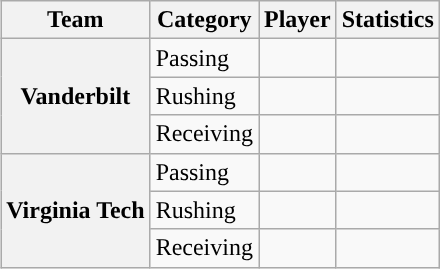<table class="wikitable" style="float:right">
<tr>
<th>Team</th>
<th>Category</th>
<th>Player</th>
<th>Statistics</th>
</tr>
<tr>
<th rowspan=3>Vanderbilt</th>
<td>Passing</td>
<td></td>
<td></td>
</tr>
<tr>
<td>Rushing</td>
<td></td>
<td></td>
</tr>
<tr>
<td>Receiving</td>
<td></td>
<td></td>
</tr>
<tr>
<th rowspan=3>Virginia Tech</th>
<td>Passing</td>
<td></td>
<td></td>
</tr>
<tr>
<td>Rushing</td>
<td></td>
<td></td>
</tr>
<tr>
<td>Receiving</td>
<td></td>
<td></td>
</tr>
</table>
